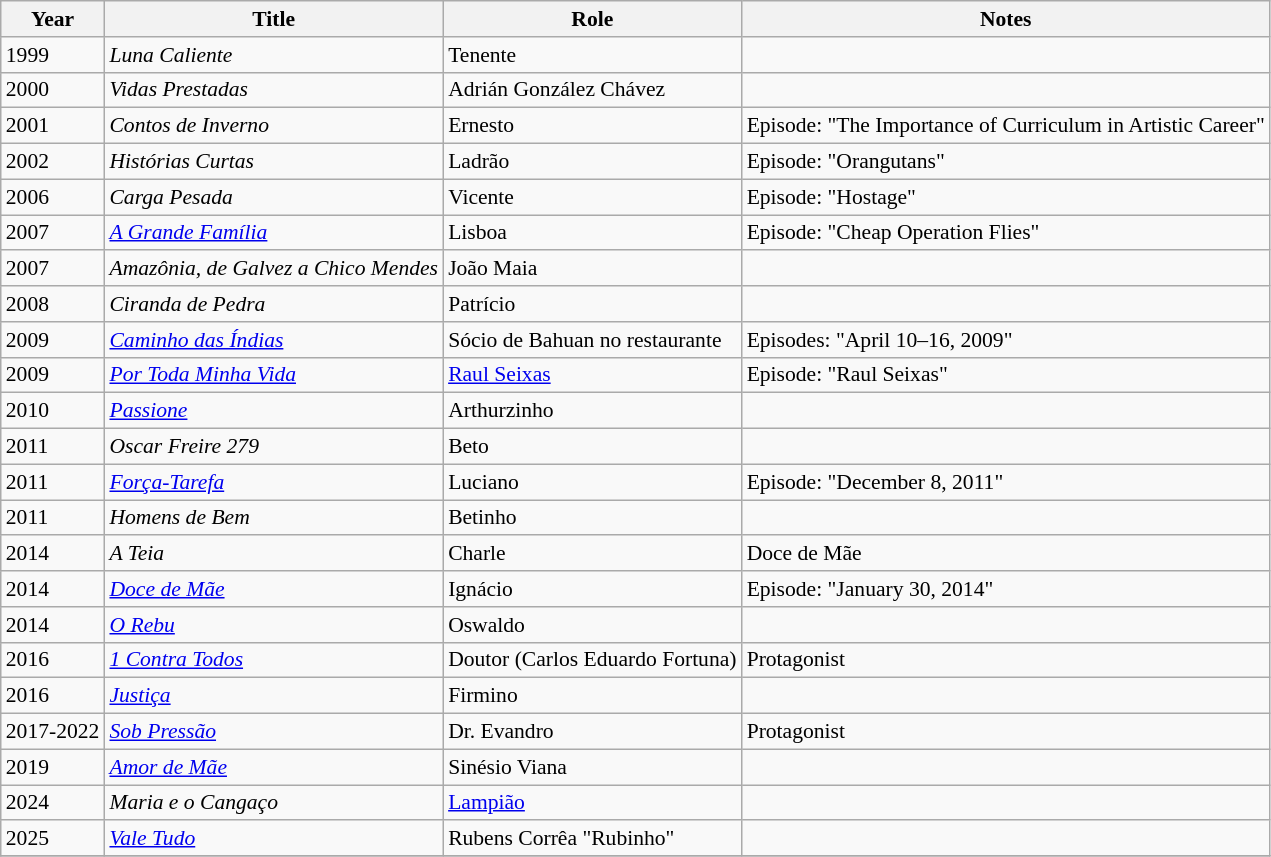<table class="wikitable" style="font-size: 90%;">
<tr>
<th>Year</th>
<th>Title</th>
<th>Role</th>
<th>Notes</th>
</tr>
<tr>
<td>1999</td>
<td><em>Luna Caliente</em></td>
<td>Tenente</td>
<td></td>
</tr>
<tr>
<td>2000</td>
<td><em>Vidas Prestadas</em></td>
<td>Adrián González Chávez</td>
<td></td>
</tr>
<tr>
<td>2001</td>
<td><em>Contos de Inverno</em></td>
<td>Ernesto</td>
<td>Episode: "The Importance of Curriculum in Artistic Career"</td>
</tr>
<tr>
<td>2002</td>
<td><em>Histórias Curtas</em></td>
<td>Ladrão</td>
<td>Episode: "Orangutans"</td>
</tr>
<tr>
<td>2006</td>
<td><em>Carga Pesada</em></td>
<td>Vicente</td>
<td>Episode: "Hostage"</td>
</tr>
<tr>
<td>2007</td>
<td><em><a href='#'>A Grande Família</a></em></td>
<td>Lisboa</td>
<td>Episode: "Cheap Operation Flies"</td>
</tr>
<tr>
<td>2007</td>
<td><em>Amazônia, de Galvez a Chico Mendes</em></td>
<td>João Maia</td>
<td></td>
</tr>
<tr>
<td>2008</td>
<td><em>Ciranda de Pedra</em></td>
<td>Patrício</td>
<td></td>
</tr>
<tr>
<td>2009</td>
<td><em><a href='#'>Caminho das Índias</a></em></td>
<td>Sócio de Bahuan no restaurante</td>
<td>Episodes: "April 10–16, 2009"</td>
</tr>
<tr>
<td>2009</td>
<td><em><a href='#'>Por Toda Minha Vida</a></em></td>
<td><a href='#'>Raul Seixas</a></td>
<td>Episode: "Raul Seixas"</td>
</tr>
<tr>
<td>2010</td>
<td><em><a href='#'>Passione</a></em></td>
<td>Arthurzinho</td>
<td></td>
</tr>
<tr>
<td>2011</td>
<td><em>Oscar Freire 279</em></td>
<td>Beto</td>
<td></td>
</tr>
<tr>
<td>2011</td>
<td><em><a href='#'>Força-Tarefa</a></em></td>
<td>Luciano</td>
<td>Episode: "December 8, 2011"</td>
</tr>
<tr>
<td>2011</td>
<td><em>Homens de Bem</em></td>
<td>Betinho</td>
<td></td>
</tr>
<tr>
<td>2014</td>
<td><em>A Teia</em></td>
<td>Charle</td>
<td>Doce de Mãe</td>
</tr>
<tr>
<td>2014</td>
<td><em><a href='#'>Doce de Mãe</a></em></td>
<td>Ignácio</td>
<td>Episode: "January 30, 2014"</td>
</tr>
<tr>
<td>2014</td>
<td><em><a href='#'>O Rebu</a></em></td>
<td>Oswaldo</td>
<td></td>
</tr>
<tr>
<td>2016</td>
<td><em><a href='#'>1 Contra Todos</a></em></td>
<td>Doutor (Carlos Eduardo Fortuna)</td>
<td>Protagonist</td>
</tr>
<tr>
<td>2016</td>
<td><em><a href='#'>Justiça</a></em></td>
<td>Firmino</td>
<td></td>
</tr>
<tr>
<td>2017-2022</td>
<td><em><a href='#'>Sob Pressão</a></em></td>
<td>Dr. Evandro</td>
<td>Protagonist</td>
</tr>
<tr>
<td>2019</td>
<td><em><a href='#'>Amor de Mãe</a></em></td>
<td>Sinésio Viana</td>
<td></td>
</tr>
<tr>
<td>2024</td>
<td><em>Maria e o Cangaço</em></td>
<td><a href='#'>Lampião</a></td>
<td></td>
</tr>
<tr>
<td>2025</td>
<td><em><a href='#'>Vale Tudo</a></em></td>
<td>Rubens Corrêa "Rubinho"</td>
<td></td>
</tr>
<tr>
</tr>
</table>
